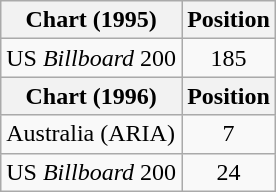<table class="wikitable">
<tr>
<th>Chart (1995)</th>
<th>Position</th>
</tr>
<tr>
<td>US <em>Billboard</em> 200</td>
<td align="center">185</td>
</tr>
<tr>
<th>Chart (1996)</th>
<th>Position</th>
</tr>
<tr>
<td>Australia (ARIA)</td>
<td align="center">7</td>
</tr>
<tr>
<td>US <em>Billboard</em> 200</td>
<td align="center">24</td>
</tr>
</table>
